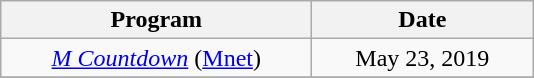<table class="wikitable" style="text-align:center">
<tr>
<th width="200">Program</th>
<th width="140">Date</th>
</tr>
<tr>
<td rowspan="1"><em><a href='#'>M Countdown</a></em> (<a href='#'>Mnet</a>)</td>
<td>May 23, 2019</td>
</tr>
<tr>
</tr>
</table>
